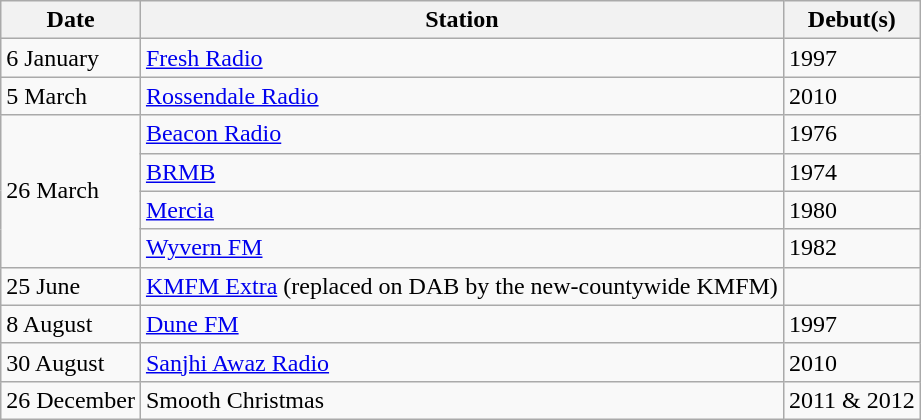<table class="wikitable">
<tr>
<th>Date</th>
<th>Station</th>
<th>Debut(s)</th>
</tr>
<tr>
<td>6 January</td>
<td><a href='#'>Fresh Radio</a></td>
<td>1997</td>
</tr>
<tr>
<td>5 March</td>
<td><a href='#'>Rossendale Radio</a></td>
<td>2010</td>
</tr>
<tr>
<td rowspan=4>26 March</td>
<td><a href='#'>Beacon Radio</a></td>
<td>1976</td>
</tr>
<tr>
<td><a href='#'>BRMB</a></td>
<td>1974</td>
</tr>
<tr>
<td><a href='#'>Mercia</a></td>
<td>1980</td>
</tr>
<tr>
<td><a href='#'>Wyvern FM</a></td>
<td>1982</td>
</tr>
<tr>
<td>25 June</td>
<td><a href='#'>KMFM Extra</a> (replaced on DAB by the new-countywide KMFM)</td>
<td></td>
</tr>
<tr>
<td>8 August</td>
<td><a href='#'>Dune FM</a></td>
<td>1997</td>
</tr>
<tr>
<td>30 August</td>
<td><a href='#'>Sanjhi Awaz Radio</a></td>
<td>2010</td>
</tr>
<tr>
<td>26 December</td>
<td>Smooth Christmas</td>
<td>2011 & 2012</td>
</tr>
</table>
